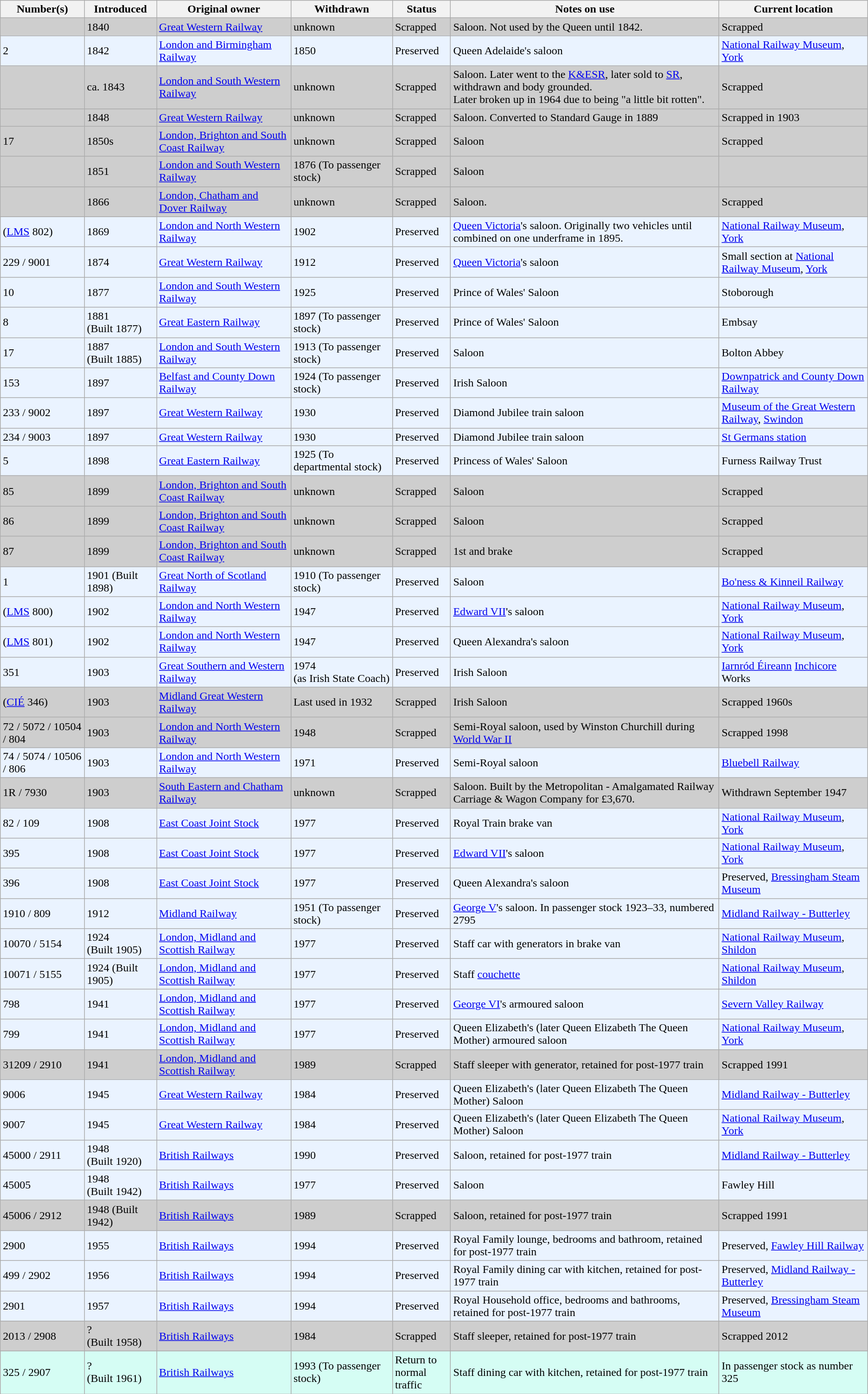<table class="wikitable">
<tr>
<th>Number(s)</th>
<th>Introduced</th>
<th>Original owner</th>
<th>Withdrawn</th>
<th>Status</th>
<th align=left>Notes on use</th>
<th align=left>Current location</th>
</tr>
<tr bgcolor=#CECECE>
<td></td>
<td>1840</td>
<td><a href='#'>Great Western Railway</a></td>
<td>unknown</td>
<td>Scrapped</td>
<td>Saloon. Not used by the Queen until 1842.</td>
<td>Scrapped</td>
</tr>
<tr bgcolor=#eaf3ff>
<td>2</td>
<td>1842</td>
<td><a href='#'>London and Birmingham Railway</a></td>
<td>1850</td>
<td>Preserved</td>
<td>Queen Adelaide's saloon</td>
<td><a href='#'>National Railway Museum</a>, <a href='#'>York</a></td>
</tr>
<tr bgcolor=#CECECE>
<td></td>
<td>ca. 1843</td>
<td><a href='#'>London and South Western Railway</a></td>
<td>unknown</td>
<td>Scrapped</td>
<td>Saloon. Later went to the <a href='#'>K&ESR</a>, later sold to <a href='#'>SR</a>, withdrawn and body grounded.<br>Later broken up in 1964 due to being "a little bit rotten".</td>
<td>Scrapped</td>
</tr>
<tr bgcolor=#CECECE>
<td></td>
<td>1848</td>
<td><a href='#'>Great Western Railway</a></td>
<td>unknown</td>
<td>Scrapped</td>
<td>Saloon. Converted to Standard Gauge in 1889</td>
<td>Scrapped in 1903</td>
</tr>
<tr bgcolor=#CECECE>
<td>17</td>
<td>1850s</td>
<td><a href='#'>London, Brighton and South Coast Railway</a></td>
<td>unknown</td>
<td>Scrapped</td>
<td>Saloon</td>
<td>Scrapped</td>
</tr>
<tr bgcolor=#CECECE>
<td></td>
<td>1851</td>
<td><a href='#'>London and South Western Railway</a></td>
<td>1876 (To passenger stock)</td>
<td>Scrapped</td>
<td>Saloon</td>
<td></td>
</tr>
<tr bgcolor=#CECECE>
<td></td>
<td>1866</td>
<td><a href='#'>London, Chatham and Dover Railway</a></td>
<td>unknown</td>
<td>Scrapped</td>
<td>Saloon.</td>
<td>Scrapped</td>
</tr>
<tr bgcolor=#eaf3ff>
<td>(<a href='#'>LMS</a> 802)</td>
<td>1869</td>
<td><a href='#'>London and North Western Railway</a></td>
<td>1902</td>
<td>Preserved</td>
<td><a href='#'>Queen Victoria</a>'s saloon. Originally two vehicles until combined on one underframe in 1895.</td>
<td><a href='#'>National Railway Museum</a>, <a href='#'>York</a></td>
</tr>
<tr bgcolor=#eaf3ff>
<td>229 / 9001</td>
<td>1874</td>
<td><a href='#'>Great Western Railway</a></td>
<td>1912</td>
<td>Preserved</td>
<td><a href='#'>Queen Victoria</a>'s saloon</td>
<td>Small section at <a href='#'>National Railway Museum</a>, <a href='#'>York</a></td>
</tr>
<tr bgcolor=#eaf3ff>
<td>10</td>
<td>1877</td>
<td><a href='#'>London and South Western Railway</a></td>
<td>1925</td>
<td>Preserved</td>
<td>Prince of Wales' Saloon</td>
<td>Stoborough</td>
</tr>
<tr bgcolor=#eaf3ff>
<td>8</td>
<td>1881<br>(Built 1877)</td>
<td><a href='#'>Great Eastern Railway</a></td>
<td>1897 (To passenger stock)</td>
<td>Preserved</td>
<td>Prince of Wales' Saloon</td>
<td>Embsay</td>
</tr>
<tr bgcolor=#eaf3ff>
<td>17</td>
<td>1887<br>(Built 1885)</td>
<td><a href='#'>London and South Western Railway</a></td>
<td>1913 (To passenger stock)</td>
<td>Preserved</td>
<td>Saloon</td>
<td>Bolton Abbey</td>
</tr>
<tr bgcolor=#eaf3ff>
<td>153</td>
<td>1897</td>
<td><a href='#'>Belfast and County Down Railway</a></td>
<td>1924 (To passenger stock)</td>
<td>Preserved</td>
<td>Irish Saloon</td>
<td><a href='#'>Downpatrick and County Down Railway</a></td>
</tr>
<tr bgcolor=#eaf3ff>
<td>233 / 9002</td>
<td>1897</td>
<td><a href='#'>Great Western Railway</a></td>
<td>1930</td>
<td>Preserved</td>
<td>Diamond Jubilee train saloon</td>
<td><a href='#'>Museum of the Great Western Railway</a>, <a href='#'>Swindon</a></td>
</tr>
<tr bgcolor=#eaf3ff>
<td>234 / 9003</td>
<td>1897</td>
<td><a href='#'>Great Western Railway</a></td>
<td>1930</td>
<td>Preserved</td>
<td>Diamond Jubilee train saloon</td>
<td><a href='#'>St Germans station</a></td>
</tr>
<tr bgcolor=#eaf3ff>
<td>5</td>
<td>1898</td>
<td><a href='#'>Great Eastern Railway</a></td>
<td>1925 (To departmental stock)</td>
<td>Preserved</td>
<td>Princess of Wales' Saloon</td>
<td>Furness Railway Trust</td>
</tr>
<tr bgcolor=#CECECE>
<td>85</td>
<td>1899</td>
<td><a href='#'>London, Brighton and South Coast Railway</a></td>
<td>unknown</td>
<td>Scrapped</td>
<td>Saloon</td>
<td>Scrapped</td>
</tr>
<tr bgcolor=#CECECE>
<td>86</td>
<td>1899</td>
<td><a href='#'>London, Brighton and South Coast Railway</a></td>
<td>unknown</td>
<td>Scrapped</td>
<td>Saloon</td>
<td>Scrapped</td>
</tr>
<tr bgcolor=#CECECE>
<td>87</td>
<td>1899</td>
<td><a href='#'>London, Brighton and South Coast Railway</a></td>
<td>unknown</td>
<td>Scrapped</td>
<td>1st and brake</td>
<td>Scrapped</td>
</tr>
<tr bgcolor=#eaf3ff>
<td>1</td>
<td>1901 (Built 1898)</td>
<td><a href='#'>Great North of Scotland Railway</a></td>
<td>1910 (To passenger stock)</td>
<td>Preserved</td>
<td>Saloon</td>
<td><a href='#'>Bo'ness & Kinneil Railway</a></td>
</tr>
<tr bgcolor=#eaf3ff>
<td>(<a href='#'>LMS</a> 800)</td>
<td>1902</td>
<td><a href='#'>London and North Western Railway</a></td>
<td>1947</td>
<td>Preserved</td>
<td><a href='#'>Edward VII</a>'s saloon</td>
<td><a href='#'>National Railway Museum</a>, <a href='#'>York</a></td>
</tr>
<tr bgcolor=#eaf3ff>
<td>(<a href='#'>LMS</a> 801)</td>
<td>1902</td>
<td><a href='#'>London and North Western Railway</a></td>
<td>1947</td>
<td>Preserved</td>
<td>Queen Alexandra's saloon</td>
<td><a href='#'>National Railway Museum</a>, <a href='#'>York</a></td>
</tr>
<tr bgcolor=#eaf3ff>
<td>351</td>
<td>1903</td>
<td><a href='#'>Great Southern and Western Railway</a></td>
<td>1974<br>(as Irish State Coach)</td>
<td>Preserved</td>
<td>Irish Saloon</td>
<td><a href='#'>Iarnród Éireann</a> <a href='#'>Inchicore</a> Works</td>
</tr>
<tr bgcolor=#CECECE>
<td>(<a href='#'>CIÉ</a> 346)</td>
<td>1903</td>
<td><a href='#'>Midland Great Western Railway</a></td>
<td>Last used in 1932</td>
<td>Scrapped</td>
<td>Irish Saloon</td>
<td>Scrapped 1960s</td>
</tr>
<tr bgcolor=#CECECE>
<td>72 / 5072 / 10504 / 804</td>
<td>1903</td>
<td><a href='#'>London and North Western Railway</a></td>
<td>1948</td>
<td>Scrapped</td>
<td>Semi-Royal saloon, used by Winston Churchill during <a href='#'>World War II</a></td>
<td>Scrapped 1998</td>
</tr>
<tr bgcolor=#eaf3ff>
<td>74 / 5074 / 10506 / 806</td>
<td>1903</td>
<td><a href='#'>London and North Western Railway</a></td>
<td>1971</td>
<td>Preserved</td>
<td>Semi-Royal saloon</td>
<td><a href='#'>Bluebell Railway</a></td>
</tr>
<tr bgcolor=#CECECE>
<td>1R / 7930</td>
<td>1903</td>
<td><a href='#'>South Eastern and Chatham Railway</a></td>
<td>unknown</td>
<td>Scrapped</td>
<td>Saloon. Built by the Metropolitan - Amalgamated Railway Carriage & Wagon Company for £3,670.</td>
<td>Withdrawn September 1947</td>
</tr>
<tr bgcolor=#eaf3ff>
<td>82 / 109</td>
<td>1908</td>
<td><a href='#'>East Coast Joint Stock</a></td>
<td>1977</td>
<td>Preserved</td>
<td>Royal Train brake van</td>
<td><a href='#'>National Railway Museum</a>, <a href='#'>York</a></td>
</tr>
<tr bgcolor=#eaf3ff>
<td>395</td>
<td>1908</td>
<td><a href='#'>East Coast Joint Stock</a></td>
<td>1977</td>
<td>Preserved</td>
<td><a href='#'>Edward VII</a>'s saloon</td>
<td><a href='#'>National Railway Museum</a>, <a href='#'>York</a></td>
</tr>
<tr bgcolor=#eaf3ff>
<td>396</td>
<td>1908</td>
<td><a href='#'>East Coast Joint Stock</a></td>
<td>1977</td>
<td>Preserved</td>
<td>Queen Alexandra's saloon</td>
<td>Preserved, <a href='#'>Bressingham Steam Museum</a></td>
</tr>
<tr bgcolor=#eaf3ff>
<td>1910 / 809</td>
<td>1912</td>
<td><a href='#'>Midland Railway</a></td>
<td>1951 (To passenger stock)</td>
<td>Preserved</td>
<td><a href='#'>George V</a>'s saloon. In passenger stock 1923–33, numbered 2795</td>
<td><a href='#'>Midland Railway - Butterley</a></td>
</tr>
<tr bgcolor=#eaf3ff>
<td>10070 / 5154</td>
<td>1924<br>(Built 1905)</td>
<td><a href='#'>London, Midland and Scottish Railway</a></td>
<td>1977</td>
<td>Preserved</td>
<td>Staff car with generators in brake van</td>
<td><a href='#'>National Railway Museum</a>, <a href='#'>Shildon</a></td>
</tr>
<tr bgcolor=#eaf3ff>
<td>10071 / 5155</td>
<td>1924 (Built 1905)</td>
<td><a href='#'>London, Midland and Scottish Railway</a></td>
<td>1977</td>
<td>Preserved</td>
<td>Staff <a href='#'>couchette</a></td>
<td><a href='#'>National Railway Museum</a>, <a href='#'>Shildon</a></td>
</tr>
<tr bgcolor=#eaf3ff>
<td>798</td>
<td>1941</td>
<td><a href='#'>London, Midland and Scottish Railway</a></td>
<td>1977</td>
<td>Preserved</td>
<td><a href='#'>George VI</a>'s armoured saloon</td>
<td><a href='#'>Severn Valley Railway</a></td>
</tr>
<tr bgcolor=#eaf3ff>
<td>799</td>
<td>1941</td>
<td><a href='#'>London, Midland and Scottish Railway</a></td>
<td>1977</td>
<td>Preserved</td>
<td>Queen Elizabeth's (later Queen Elizabeth The Queen Mother) armoured saloon</td>
<td><a href='#'>National Railway Museum</a>, <a href='#'>York</a></td>
</tr>
<tr bgcolor=#CECECE>
<td>31209 / 2910</td>
<td>1941</td>
<td><a href='#'>London, Midland and Scottish Railway</a></td>
<td>1989</td>
<td>Scrapped</td>
<td>Staff sleeper with generator, retained for post-1977 train</td>
<td>Scrapped 1991</td>
</tr>
<tr bgcolor=#eaf3ff>
<td>9006</td>
<td>1945</td>
<td><a href='#'>Great Western Railway</a></td>
<td>1984</td>
<td>Preserved</td>
<td>Queen Elizabeth's (later Queen Elizabeth The Queen Mother) Saloon</td>
<td><a href='#'>Midland Railway - Butterley</a></td>
</tr>
<tr bgcolor=#eaf3ff>
<td>9007</td>
<td>1945</td>
<td><a href='#'>Great Western Railway</a></td>
<td>1984</td>
<td>Preserved</td>
<td>Queen Elizabeth's (later Queen Elizabeth The Queen Mother) Saloon</td>
<td><a href='#'>National Railway Museum</a>, <a href='#'>York</a></td>
</tr>
<tr bgcolor=#eaf3ff>
<td>45000 / 2911</td>
<td>1948<br>(Built 1920)</td>
<td><a href='#'>British Railways</a></td>
<td>1990</td>
<td>Preserved</td>
<td>Saloon, retained for post-1977 train</td>
<td><a href='#'>Midland Railway - Butterley</a></td>
</tr>
<tr bgcolor=#eaf3ff>
<td>45005</td>
<td>1948<br>(Built 1942)</td>
<td><a href='#'>British Railways</a></td>
<td>1977</td>
<td>Preserved</td>
<td>Saloon</td>
<td>Fawley Hill</td>
</tr>
<tr bgcolor=#CECECE>
<td>45006 / 2912</td>
<td>1948 (Built 1942)</td>
<td><a href='#'>British Railways</a></td>
<td>1989</td>
<td>Scrapped</td>
<td>Saloon, retained for post-1977 train</td>
<td>Scrapped 1991</td>
</tr>
<tr bgcolor=#eaf3ff>
<td>2900</td>
<td>1955</td>
<td><a href='#'>British Railways</a></td>
<td>1994</td>
<td>Preserved</td>
<td>Royal Family lounge, bedrooms and bathroom, retained for post-1977 train</td>
<td>Preserved, <a href='#'>Fawley Hill Railway</a></td>
</tr>
<tr bgcolor=#eaf3ff>
<td>499 / 2902</td>
<td>1956</td>
<td><a href='#'>British Railways</a></td>
<td>1994</td>
<td>Preserved</td>
<td>Royal Family dining car with kitchen, retained for post-1977 train</td>
<td>Preserved, <a href='#'>Midland Railway - Butterley</a></td>
</tr>
<tr bgcolor=#eaf3ff>
<td>2901</td>
<td>1957</td>
<td><a href='#'>British Railways</a></td>
<td>1994</td>
<td>Preserved</td>
<td>Royal Household office, bedrooms and bathrooms, retained for post-1977 train</td>
<td>Preserved, <a href='#'>Bressingham Steam Museum</a></td>
</tr>
<tr bgcolor=#CECECE>
<td>2013 / 2908</td>
<td>?<br>(Built 1958)</td>
<td><a href='#'>British Railways</a></td>
<td>1984</td>
<td>Scrapped</td>
<td>Staff sleeper, retained for post-1977 train</td>
<td>Scrapped 2012</td>
</tr>
<tr bgcolor=#d5fdf4>
<td>325 / 2907</td>
<td>?<br>(Built 1961)</td>
<td><a href='#'>British Railways</a></td>
<td>1993 (To passenger stock)</td>
<td>Return to<br>normal traffic</td>
<td>Staff dining car with kitchen, retained for post-1977 train</td>
<td>In passenger stock as number 325</td>
</tr>
</table>
